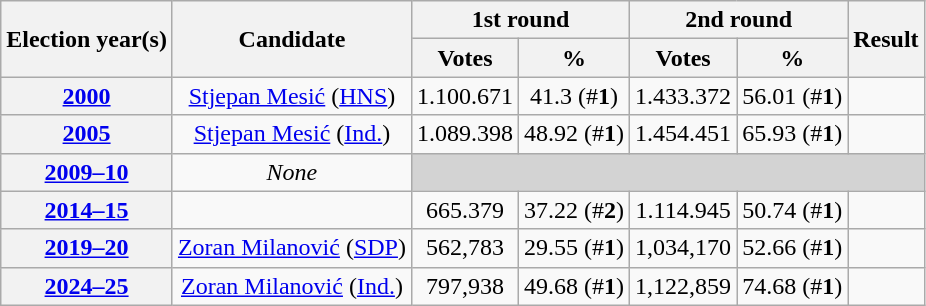<table class=wikitable style="text-align: center;">
<tr>
<th rowspan=2>Election year(s)</th>
<th rowspan=2>Candidate</th>
<th colspan=2>1st round</th>
<th colspan=2>2nd round</th>
<th rowspan=2>Result</th>
</tr>
<tr>
<th>Votes</th>
<th>%</th>
<th>Votes</th>
<th>%</th>
</tr>
<tr>
<th><a href='#'>2000</a></th>
<td><a href='#'>Stjepan Mesić</a> (<a href='#'>HNS</a>)</td>
<td>1.100.671</td>
<td>41.3 (#<strong>1</strong>)</td>
<td>1.433.372</td>
<td>56.01 (#<strong>1</strong>)</td>
<td></td>
</tr>
<tr>
<th><a href='#'>2005</a></th>
<td><a href='#'>Stjepan Mesić</a> (<a href='#'>Ind.</a>)</td>
<td>1.089.398</td>
<td>48.92 (#<strong>1</strong>)</td>
<td>1.454.451</td>
<td>65.93 (#<strong>1</strong>)</td>
<td></td>
</tr>
<tr>
<th><a href='#'>2009–10</a></th>
<td><em>None</em></td>
<td colspan="5" style="background:lightgrey;"></td>
</tr>
<tr>
<th><a href='#'>2014–15</a></th>
<td></td>
<td>665.379</td>
<td>37.22 (#<strong>2</strong>)</td>
<td>1.114.945</td>
<td>50.74 (#<strong>1</strong>)</td>
<td></td>
</tr>
<tr>
<th><a href='#'>2019–20</a></th>
<td><a href='#'>Zoran Milanović</a> (<a href='#'>SDP</a>)</td>
<td>562,783</td>
<td>29.55 (#<strong>1</strong>)</td>
<td>1,034,170</td>
<td>52.66 (#<strong>1</strong>)</td>
<td></td>
</tr>
<tr>
<th><a href='#'>2024–25</a></th>
<td><a href='#'>Zoran Milanović</a> (<a href='#'>Ind.</a>)</td>
<td>797,938</td>
<td>49.68 (#<strong>1</strong>)</td>
<td>1,122,859</td>
<td>74.68 (#<strong>1</strong>)</td>
<td></td>
</tr>
</table>
